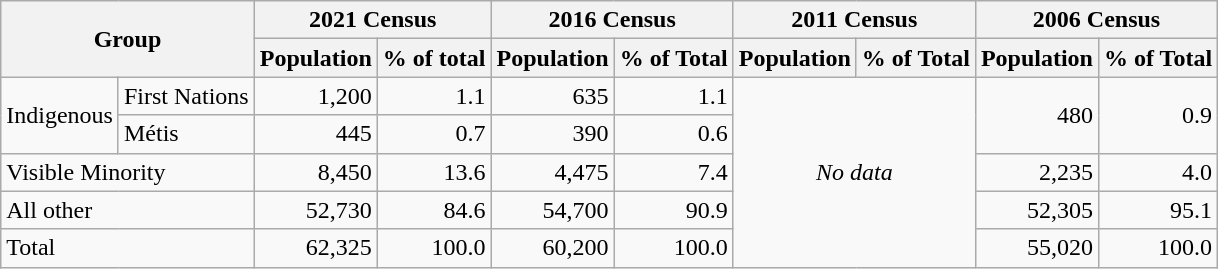<table class="wikitable" style="text-align:right">
<tr>
<th colspan=2 rowspan=2>Group</th>
<th colspan=2>2021 Census</th>
<th colspan=2>2016 Census</th>
<th colspan=2>2011 Census</th>
<th colspan=2>2006 Census</th>
</tr>
<tr>
<th>Population</th>
<th>% of total</th>
<th>Population</th>
<th>% of Total</th>
<th>Population</th>
<th>% of Total</th>
<th>Population</th>
<th>% of Total</th>
</tr>
<tr>
<td style="text-align:left" rowspan="2">Indigenous</td>
<td style="text-align:left">First Nations</td>
<td>1,200</td>
<td>1.1</td>
<td>635</td>
<td>1.1</td>
<td colspan="2" rowspan="5" style="text-align:center"><em>No data</em></td>
<td rowspan="2">480</td>
<td rowspan="2">0.9</td>
</tr>
<tr>
<td style="text-align:left">Métis</td>
<td>445</td>
<td>0.7</td>
<td>390</td>
<td>0.6</td>
</tr>
<tr>
<td style="text-align:left" colspan="2">Visible Minority</td>
<td>8,450</td>
<td>13.6</td>
<td>4,475</td>
<td>7.4</td>
<td>2,235</td>
<td>4.0</td>
</tr>
<tr>
<td style="text-align:left" colspan="2">All other</td>
<td>52,730</td>
<td>84.6</td>
<td>54,700</td>
<td>90.9</td>
<td>52,305</td>
<td>95.1</td>
</tr>
<tr>
<td style="text-align:left" colspan="2">Total</td>
<td>62,325</td>
<td>100.0</td>
<td>60,200</td>
<td>100.0</td>
<td>55,020</td>
<td>100.0</td>
</tr>
</table>
